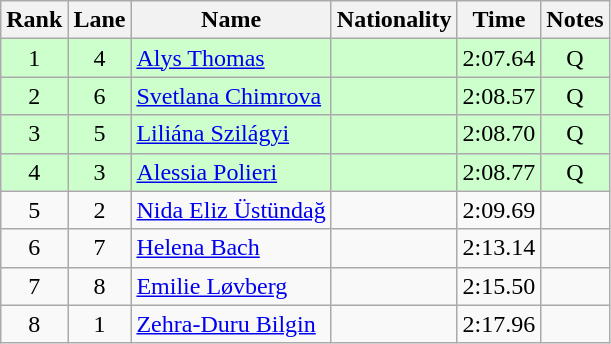<table class="wikitable sortable" style="text-align:center">
<tr>
<th>Rank</th>
<th>Lane</th>
<th>Name</th>
<th>Nationality</th>
<th>Time</th>
<th>Notes</th>
</tr>
<tr bgcolor=ccffcc>
<td>1</td>
<td>4</td>
<td align=left><a href='#'>Alys Thomas</a></td>
<td align=left></td>
<td>2:07.64</td>
<td>Q</td>
</tr>
<tr bgcolor=ccffcc>
<td>2</td>
<td>6</td>
<td align=left><a href='#'>Svetlana Chimrova</a></td>
<td align=left></td>
<td>2:08.57</td>
<td>Q</td>
</tr>
<tr bgcolor=ccffcc>
<td>3</td>
<td>5</td>
<td align=left><a href='#'>Liliána Szilágyi</a></td>
<td align=left></td>
<td>2:08.70</td>
<td>Q</td>
</tr>
<tr bgcolor=ccffcc>
<td>4</td>
<td>3</td>
<td align=left><a href='#'>Alessia Polieri</a></td>
<td align=left></td>
<td>2:08.77</td>
<td>Q</td>
</tr>
<tr>
<td>5</td>
<td>2</td>
<td align=left><a href='#'>Nida Eliz Üstündağ</a></td>
<td align=left></td>
<td>2:09.69</td>
<td></td>
</tr>
<tr>
<td>6</td>
<td>7</td>
<td align=left><a href='#'>Helena Bach</a></td>
<td align=left></td>
<td>2:13.14</td>
<td></td>
</tr>
<tr>
<td>7</td>
<td>8</td>
<td align=left><a href='#'>Emilie Løvberg</a></td>
<td align=left></td>
<td>2:15.50</td>
<td></td>
</tr>
<tr>
<td>8</td>
<td>1</td>
<td align=left><a href='#'>Zehra-Duru Bilgin</a></td>
<td align=left></td>
<td>2:17.96</td>
<td></td>
</tr>
</table>
